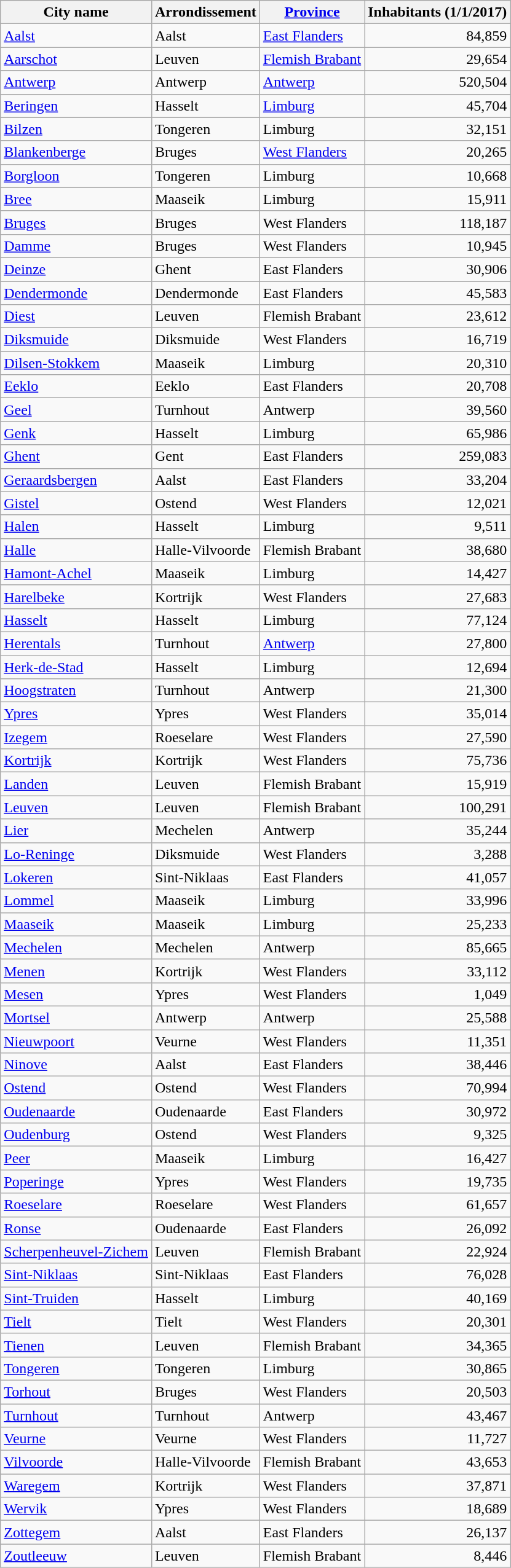<table class="wikitable sortable">
<tr>
<th>City name</th>
<th>Arrondissement</th>
<th><a href='#'>Province</a></th>
<th>Inhabitants (1/1/2017)</th>
</tr>
<tr>
<td><a href='#'>Aalst</a></td>
<td>Aalst</td>
<td><a href='#'>East Flanders</a></td>
<td style="text-align:right;">84,859</td>
</tr>
<tr>
<td><a href='#'>Aarschot</a></td>
<td>Leuven</td>
<td><a href='#'>Flemish Brabant</a></td>
<td style="text-align:right;">29,654</td>
</tr>
<tr>
<td><a href='#'>Antwerp</a></td>
<td>Antwerp</td>
<td><a href='#'>Antwerp</a></td>
<td style="text-align:right;">520,504</td>
</tr>
<tr>
<td><a href='#'>Beringen</a></td>
<td>Hasselt</td>
<td><a href='#'>Limburg</a></td>
<td style="text-align:right;">45,704</td>
</tr>
<tr>
<td><a href='#'>Bilzen</a></td>
<td>Tongeren</td>
<td>Limburg</td>
<td style="text-align:right;">32,151</td>
</tr>
<tr>
<td><a href='#'>Blankenberge</a></td>
<td>Bruges</td>
<td><a href='#'>West Flanders</a></td>
<td style="text-align:right;">20,265</td>
</tr>
<tr>
<td><a href='#'>Borgloon</a></td>
<td>Tongeren</td>
<td>Limburg</td>
<td style="text-align:right;">10,668</td>
</tr>
<tr>
<td><a href='#'>Bree</a></td>
<td>Maaseik</td>
<td>Limburg</td>
<td style="text-align:right;">15,911</td>
</tr>
<tr>
<td><a href='#'>Bruges</a></td>
<td>Bruges</td>
<td>West Flanders</td>
<td style="text-align:right;">118,187</td>
</tr>
<tr>
<td><a href='#'>Damme</a></td>
<td>Bruges</td>
<td>West Flanders</td>
<td style="text-align:right;">10,945</td>
</tr>
<tr>
<td><a href='#'>Deinze</a></td>
<td>Ghent</td>
<td>East Flanders</td>
<td style="text-align:right;">30,906</td>
</tr>
<tr>
<td><a href='#'>Dendermonde</a></td>
<td>Dendermonde</td>
<td>East Flanders</td>
<td style="text-align:right;">45,583</td>
</tr>
<tr>
<td><a href='#'>Diest</a></td>
<td>Leuven</td>
<td>Flemish Brabant</td>
<td style="text-align:right;">23,612</td>
</tr>
<tr>
<td><a href='#'>Diksmuide</a></td>
<td>Diksmuide</td>
<td>West Flanders</td>
<td style="text-align:right;">16,719</td>
</tr>
<tr>
<td><a href='#'>Dilsen-Stokkem</a></td>
<td>Maaseik</td>
<td>Limburg</td>
<td style="text-align:right;">20,310</td>
</tr>
<tr>
<td><a href='#'>Eeklo</a></td>
<td>Eeklo</td>
<td>East Flanders</td>
<td style="text-align:right;">20,708</td>
</tr>
<tr>
<td><a href='#'>Geel</a></td>
<td>Turnhout</td>
<td>Antwerp</td>
<td style="text-align:right;">39,560</td>
</tr>
<tr>
<td><a href='#'>Genk</a></td>
<td>Hasselt</td>
<td>Limburg</td>
<td style="text-align:right;">65,986</td>
</tr>
<tr>
<td><a href='#'>Ghent</a></td>
<td>Gent</td>
<td>East Flanders</td>
<td style="text-align:right;">259,083</td>
</tr>
<tr>
<td><a href='#'>Geraardsbergen</a></td>
<td>Aalst</td>
<td>East Flanders</td>
<td style="text-align:right;">33,204</td>
</tr>
<tr>
<td><a href='#'>Gistel</a></td>
<td>Ostend</td>
<td>West Flanders</td>
<td style="text-align:right;">12,021</td>
</tr>
<tr>
<td><a href='#'>Halen</a></td>
<td>Hasselt</td>
<td>Limburg</td>
<td style="text-align:right;">9,511</td>
</tr>
<tr>
<td><a href='#'>Halle</a></td>
<td>Halle-Vilvoorde</td>
<td>Flemish Brabant</td>
<td style="text-align:right;">38,680</td>
</tr>
<tr>
<td><a href='#'>Hamont-Achel</a></td>
<td>Maaseik</td>
<td>Limburg</td>
<td style="text-align:right;">14,427</td>
</tr>
<tr>
<td><a href='#'>Harelbeke</a></td>
<td>Kortrijk</td>
<td>West Flanders</td>
<td style="text-align:right;">27,683</td>
</tr>
<tr>
<td><a href='#'>Hasselt</a></td>
<td>Hasselt</td>
<td>Limburg</td>
<td style="text-align:right;">77,124</td>
</tr>
<tr>
<td><a href='#'>Herentals</a></td>
<td>Turnhout</td>
<td><a href='#'>Antwerp</a></td>
<td style="text-align:right;">27,800</td>
</tr>
<tr>
<td><a href='#'>Herk-de-Stad</a></td>
<td>Hasselt</td>
<td>Limburg</td>
<td style="text-align:right;">12,694</td>
</tr>
<tr>
<td><a href='#'>Hoogstraten</a></td>
<td>Turnhout</td>
<td>Antwerp</td>
<td style="text-align:right;">21,300</td>
</tr>
<tr '>
<td><a href='#'>Ypres</a></td>
<td>Ypres</td>
<td>West Flanders</td>
<td style="text-align:right;">35,014</td>
</tr>
<tr>
<td><a href='#'>Izegem</a></td>
<td>Roeselare</td>
<td>West Flanders</td>
<td style="text-align:right;">27,590</td>
</tr>
<tr>
<td><a href='#'>Kortrijk</a></td>
<td>Kortrijk</td>
<td>West Flanders</td>
<td style="text-align:right;">75,736</td>
</tr>
<tr>
<td><a href='#'>Landen</a></td>
<td>Leuven</td>
<td>Flemish Brabant</td>
<td style="text-align:right;">15,919</td>
</tr>
<tr>
<td><a href='#'>Leuven</a></td>
<td>Leuven</td>
<td>Flemish Brabant</td>
<td style="text-align:right;">100,291</td>
</tr>
<tr>
<td><a href='#'>Lier</a></td>
<td>Mechelen</td>
<td>Antwerp</td>
<td style="text-align:right;">35,244</td>
</tr>
<tr>
<td><a href='#'>Lo-Reninge</a></td>
<td>Diksmuide</td>
<td>West Flanders</td>
<td style="text-align:right;">3,288</td>
</tr>
<tr>
<td><a href='#'>Lokeren</a></td>
<td>Sint-Niklaas</td>
<td>East Flanders</td>
<td style="text-align:right;">41,057</td>
</tr>
<tr>
<td><a href='#'>Lommel</a></td>
<td>Maaseik</td>
<td>Limburg</td>
<td style="text-align:right;">33,996</td>
</tr>
<tr>
<td><a href='#'>Maaseik</a></td>
<td>Maaseik</td>
<td>Limburg</td>
<td style="text-align:right;">25,233</td>
</tr>
<tr>
<td><a href='#'>Mechelen</a></td>
<td>Mechelen</td>
<td>Antwerp</td>
<td style="text-align:right;">85,665</td>
</tr>
<tr>
<td><a href='#'>Menen</a></td>
<td>Kortrijk</td>
<td>West Flanders</td>
<td style="text-align:right;">33,112</td>
</tr>
<tr>
<td><a href='#'>Mesen</a></td>
<td>Ypres</td>
<td>West Flanders</td>
<td style="text-align:right;">1,049</td>
</tr>
<tr>
<td><a href='#'>Mortsel</a></td>
<td>Antwerp</td>
<td>Antwerp</td>
<td style="text-align:right;">25,588</td>
</tr>
<tr>
<td><a href='#'>Nieuwpoort</a></td>
<td>Veurne</td>
<td>West Flanders</td>
<td style="text-align:right;">11,351</td>
</tr>
<tr>
<td><a href='#'>Ninove</a></td>
<td>Aalst</td>
<td>East Flanders</td>
<td style="text-align:right;">38,446</td>
</tr>
<tr>
<td><a href='#'>Ostend</a></td>
<td>Ostend</td>
<td>West Flanders</td>
<td style="text-align:right;">70,994</td>
</tr>
<tr>
<td><a href='#'>Oudenaarde</a></td>
<td>Oudenaarde</td>
<td>East Flanders</td>
<td style="text-align:right;">30,972</td>
</tr>
<tr>
<td><a href='#'>Oudenburg</a></td>
<td>Ostend</td>
<td>West Flanders</td>
<td style="text-align:right;">9,325</td>
</tr>
<tr>
<td><a href='#'>Peer</a></td>
<td>Maaseik</td>
<td>Limburg</td>
<td style="text-align:right;">16,427</td>
</tr>
<tr>
<td><a href='#'>Poperinge</a></td>
<td>Ypres</td>
<td>West Flanders</td>
<td style="text-align:right;">19,735</td>
</tr>
<tr>
<td><a href='#'>Roeselare</a></td>
<td>Roeselare</td>
<td>West Flanders</td>
<td style="text-align:right;">61,657</td>
</tr>
<tr>
<td><a href='#'>Ronse</a></td>
<td>Oudenaarde</td>
<td>East Flanders</td>
<td style="text-align:right;">26,092</td>
</tr>
<tr>
<td><a href='#'>Scherpenheuvel-Zichem</a></td>
<td>Leuven</td>
<td>Flemish Brabant</td>
<td style="text-align:right;">22,924</td>
</tr>
<tr>
<td><a href='#'>Sint-Niklaas</a></td>
<td>Sint-Niklaas</td>
<td>East Flanders</td>
<td style="text-align:right;">76,028</td>
</tr>
<tr>
<td><a href='#'>Sint-Truiden</a></td>
<td>Hasselt</td>
<td>Limburg</td>
<td style="text-align:right;">40,169</td>
</tr>
<tr>
<td><a href='#'>Tielt</a></td>
<td>Tielt</td>
<td>West Flanders</td>
<td align="right">20,301</td>
</tr>
<tr>
<td><a href='#'>Tienen</a></td>
<td>Leuven</td>
<td>Flemish Brabant</td>
<td style="text-align:right;">34,365</td>
</tr>
<tr>
<td><a href='#'>Tongeren</a></td>
<td>Tongeren</td>
<td>Limburg</td>
<td style="text-align:right;">30,865</td>
</tr>
<tr>
<td><a href='#'>Torhout</a></td>
<td>Bruges</td>
<td>West Flanders</td>
<td style="text-align:right;">20,503</td>
</tr>
<tr>
<td><a href='#'>Turnhout</a></td>
<td>Turnhout</td>
<td>Antwerp</td>
<td style="text-align:right;">43,467</td>
</tr>
<tr>
<td><a href='#'>Veurne</a></td>
<td>Veurne</td>
<td>West Flanders</td>
<td style="text-align:right;">11,727</td>
</tr>
<tr>
<td><a href='#'>Vilvoorde</a></td>
<td>Halle-Vilvoorde</td>
<td>Flemish Brabant</td>
<td style="text-align:right;">43,653</td>
</tr>
<tr>
<td><a href='#'>Waregem</a></td>
<td>Kortrijk</td>
<td>West Flanders</td>
<td style="text-align:right;">37,871</td>
</tr>
<tr>
<td><a href='#'>Wervik</a></td>
<td>Ypres</td>
<td>West Flanders</td>
<td style="text-align:right;">18,689</td>
</tr>
<tr>
<td><a href='#'>Zottegem</a></td>
<td>Aalst</td>
<td>East Flanders</td>
<td style="text-align:right;">26,137</td>
</tr>
<tr>
<td><a href='#'>Zoutleeuw</a></td>
<td>Leuven</td>
<td>Flemish Brabant</td>
<td style="text-align:right;">8,446</td>
</tr>
</table>
